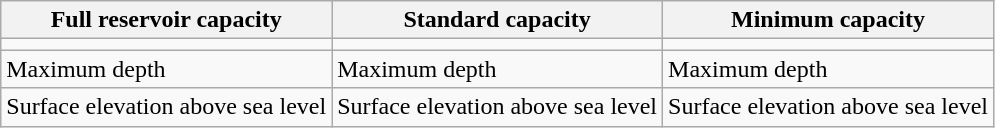<table class="wikitable">
<tr>
<th>Full reservoir capacity</th>
<th>Standard capacity</th>
<th>Minimum capacity</th>
</tr>
<tr>
<td></td>
<td></td>
<td></td>
</tr>
<tr>
<td>Maximum depth </td>
<td>Maximum depth </td>
<td>Maximum depth </td>
</tr>
<tr>
<td>Surface elevation  above sea level</td>
<td>Surface elevation  above sea level</td>
<td>Surface elevation  above sea level</td>
</tr>
</table>
